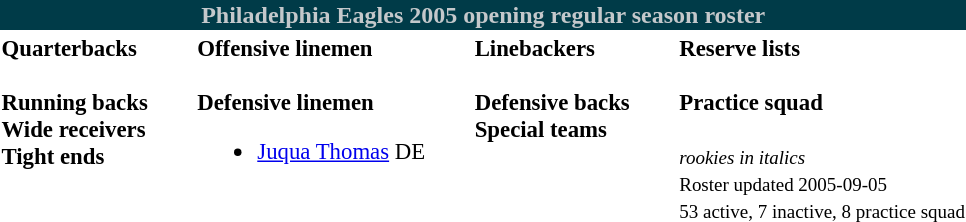<table class="toccolours" style="text-align: left;">
<tr>
<th colspan="9" style="background-color: #003B48; color: #C4C8CB; text-align: center;"><strong>Philadelphia Eagles 2005 opening regular season roster</strong></th>
</tr>
<tr>
<td style="font-size: 95%;" valign="top"><strong>Quarterbacks</strong><br>

<br><strong>Running backs</strong>




<br><strong>Wide receivers</strong>




<br><strong>Tight ends</strong>

</td>
<td style="width: 25px;"></td>
<td style="font-size: 95%;" valign="top"><strong>Offensive linemen</strong><br>







<br><strong>Defensive linemen</strong>





<ul><li> <a href='#'>Juqua Thomas</a> DE</li></ul></td>
<td style="width: 25px;"></td>
<td style="font-size: 95%;" valign="top"><strong>Linebackers</strong><br>






<br><strong>Defensive backs</strong>









<br><strong>Special teams</strong>


</td>
<td style="width: 25px;"></td>
<td style="font-size: 95%;" valign="top"><strong>Reserve lists</strong><br>





<br><strong>Practice squad</strong>







<br><br>
<small><em>rookies in italics</em></small><br>
<small>Roster updated 2005-09-05</small><br>
<small>53 active, 7 inactive, 8 practice squad</small></td>
</tr>
</table>
